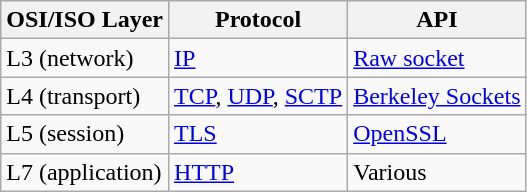<table class="wikitable">
<tr>
<th>OSI/ISO Layer</th>
<th>Protocol</th>
<th>API</th>
</tr>
<tr>
<td>L3 (network)</td>
<td><a href='#'>IP</a></td>
<td><a href='#'>Raw socket</a></td>
</tr>
<tr>
<td>L4 (transport)</td>
<td><a href='#'>TCP</a>, <a href='#'>UDP</a>, <a href='#'>SCTP</a></td>
<td><a href='#'>Berkeley Sockets</a></td>
</tr>
<tr>
<td>L5 (session)</td>
<td><a href='#'>TLS</a></td>
<td><a href='#'>OpenSSL</a></td>
</tr>
<tr>
<td>L7 (application)</td>
<td><a href='#'>HTTP</a></td>
<td>Various</td>
</tr>
</table>
